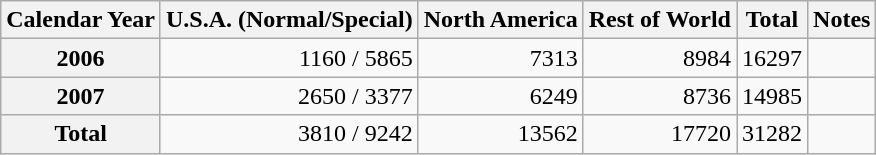<table class=wikitable>
<tr>
<th>Calendar Year</th>
<th>U.S.A. (Normal/Special)</th>
<th>North America</th>
<th>Rest of World</th>
<th>Total</th>
<th>Notes</th>
</tr>
<tr align=right>
<th>2006</th>
<td>1160 / 5865</td>
<td>7313</td>
<td>8984</td>
<td>16297</td>
<td></td>
</tr>
<tr align=right>
<th>2007</th>
<td>2650 / 3377</td>
<td>6249</td>
<td>8736</td>
<td>14985</td>
<td></td>
</tr>
<tr align=right>
<th>Total</th>
<td>3810 / 9242</td>
<td>13562</td>
<td>17720</td>
<td>31282</td>
<td></td>
</tr>
</table>
